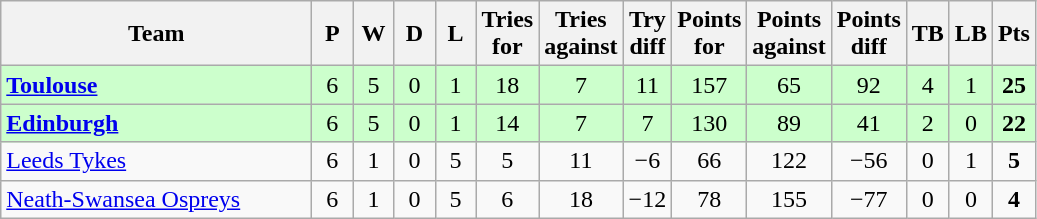<table class="wikitable" style="text-align: center;">
<tr>
<th width="200">Team</th>
<th width="20">P</th>
<th width="20">W</th>
<th width="20">D</th>
<th width="20">L</th>
<th width="20">Tries for</th>
<th width="20">Tries against</th>
<th width="20">Try diff</th>
<th width="20">Points for</th>
<th width="20">Points against</th>
<th width="25">Points diff</th>
<th width="20">TB</th>
<th width="20">LB</th>
<th width="20">Pts</th>
</tr>
<tr bgcolor="#ccffcc">
<td align=left> <strong><a href='#'>Toulouse</a></strong></td>
<td>6</td>
<td>5</td>
<td>0</td>
<td>1</td>
<td>18</td>
<td>7</td>
<td>11</td>
<td>157</td>
<td>65</td>
<td>92</td>
<td>4</td>
<td>1</td>
<td><strong>25</strong></td>
</tr>
<tr bgcolor="#ccffcc">
<td align=left> <strong><a href='#'>Edinburgh</a></strong></td>
<td>6</td>
<td>5</td>
<td>0</td>
<td>1</td>
<td>14</td>
<td>7</td>
<td>7</td>
<td>130</td>
<td>89</td>
<td>41</td>
<td>2</td>
<td>0</td>
<td><strong>22</strong></td>
</tr>
<tr>
<td align=left> <a href='#'>Leeds Tykes</a></td>
<td>6</td>
<td>1</td>
<td>0</td>
<td>5</td>
<td>5</td>
<td>11</td>
<td>−6</td>
<td>66</td>
<td>122</td>
<td>−56</td>
<td>0</td>
<td>1</td>
<td><strong>5</strong></td>
</tr>
<tr>
<td align=left> <a href='#'>Neath-Swansea Ospreys</a></td>
<td>6</td>
<td>1</td>
<td>0</td>
<td>5</td>
<td>6</td>
<td>18</td>
<td>−12</td>
<td>78</td>
<td>155</td>
<td>−77</td>
<td>0</td>
<td>0</td>
<td><strong>4</strong></td>
</tr>
</table>
